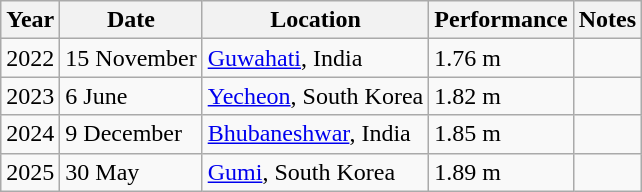<table class="wikitable sortable">
<tr>
<th>Year</th>
<th>Date</th>
<th>Location</th>
<th>Performance</th>
<th>Notes</th>
</tr>
<tr>
<td>2022</td>
<td>15 November</td>
<td><a href='#'>Guwahati</a>, India</td>
<td>1.76 m</td>
<td></td>
</tr>
<tr>
<td>2023</td>
<td>6 June</td>
<td><a href='#'>Yecheon</a>, South Korea</td>
<td>1.82 m</td>
<td></td>
</tr>
<tr>
<td>2024</td>
<td>9 December</td>
<td><a href='#'>Bhubaneshwar</a>, India</td>
<td>1.85 m</td>
<td></td>
</tr>
<tr>
<td>2025</td>
<td>30 May</td>
<td><a href='#'>Gumi</a>, South Korea</td>
<td>1.89 m</td>
<td></td>
</tr>
</table>
